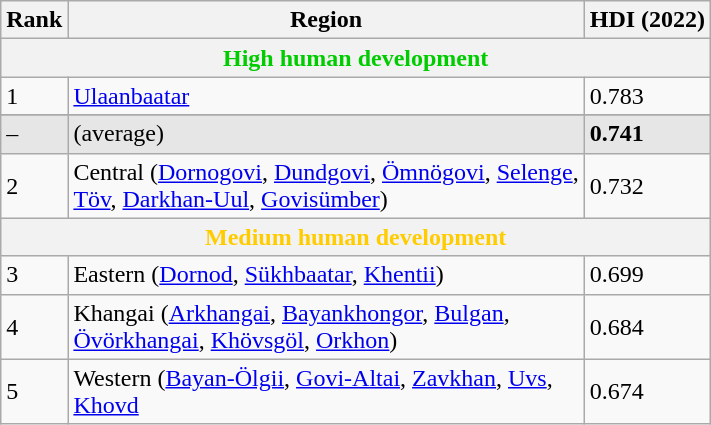<table class="wikitable sortable">
<tr>
<th class="sort">Rank</th>
<th class="sort">Region</th>
<th class="sort">HDI (2022)</th>
</tr>
<tr>
<th colspan="3" style="color:#0c0;">High human development</th>
</tr>
<tr>
<td>1</td>
<td style="text-align:left"> <a href='#'>Ulaanbaatar</a></td>
<td>0.783</td>
</tr>
<tr>
</tr>
<tr style="background:#e6e6e6">
<td>–</td>
<td style="text-align:left"><strong></strong> (average)</td>
<td><strong>0.741</strong></td>
</tr>
<tr>
<td>2</td>
<td style="text-align:left">Central (<a href='#'>Dornogovi</a>, <a href='#'>Dundgovi</a>, <a href='#'>Ömnögovi</a>, <a href='#'>Selenge</a>, <br><a href='#'>Töv</a>, <a href='#'>Darkhan-Uul</a>, <a href='#'>Govisümber</a>)</td>
<td>0.732</td>
</tr>
<tr>
<th colspan="3" style="color:#fc0;">Medium human development</th>
</tr>
<tr>
<td>3</td>
<td style="text-align:left">Eastern (<a href='#'>Dornod</a>, <a href='#'>Sükhbaatar</a>, <a href='#'>Khentii</a>)</td>
<td>0.699</td>
</tr>
<tr>
<td>4</td>
<td style="text-align:left">Khangai (<a href='#'>Arkhangai</a>, <a href='#'>Bayankhongor</a>, <a href='#'>Bulgan</a>,<br><a href='#'>Övörkhangai</a>, <a href='#'>Khövsgöl</a>, <a href='#'>Orkhon</a>)</td>
<td>0.684</td>
</tr>
<tr>
<td>5</td>
<td style="text-align:left">Western (<a href='#'>Bayan-Ölgii</a>, <a href='#'>Govi-Altai</a>, <a href='#'>Zavkhan</a>, <a href='#'>Uvs</a>,<br><a href='#'>Khovd</a></td>
<td>0.674</td>
</tr>
</table>
